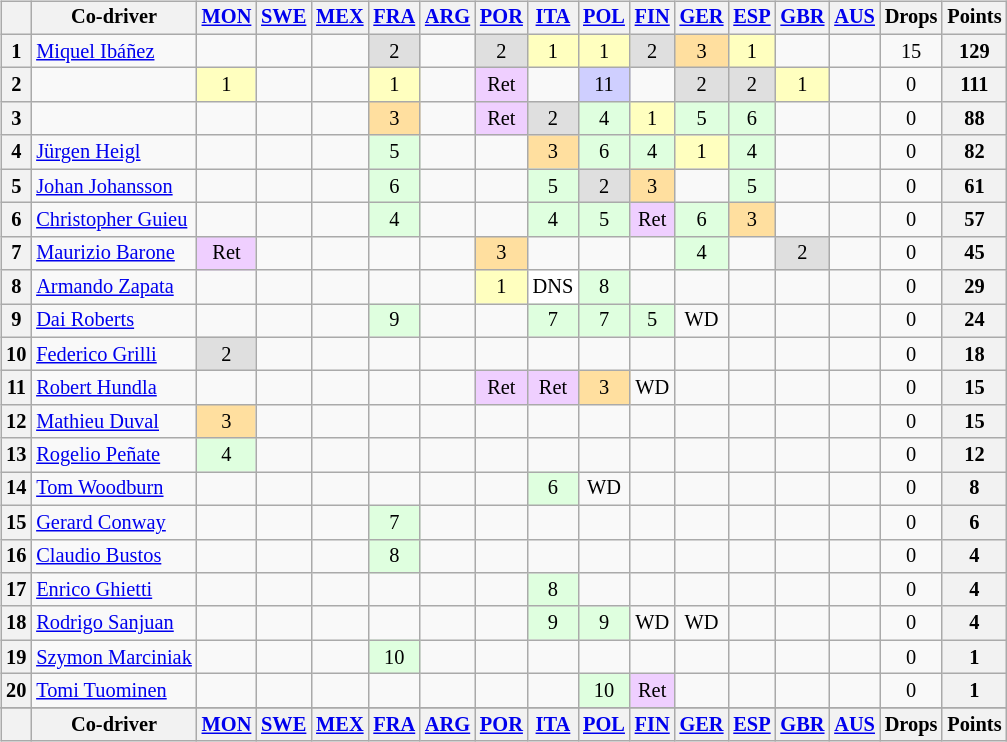<table>
<tr>
<td><br><table class="wikitable" style="font-size: 85%; text-align: center;">
<tr valign="top">
<th valign="middle"></th>
<th valign="middle">Co-driver</th>
<th><a href='#'>MON</a><br></th>
<th><a href='#'>SWE</a><br></th>
<th><a href='#'>MEX</a><br></th>
<th><a href='#'>FRA</a><br></th>
<th><a href='#'>ARG</a><br></th>
<th><a href='#'>POR</a><br></th>
<th><a href='#'>ITA</a><br></th>
<th><a href='#'>POL</a><br></th>
<th><a href='#'>FIN</a><br></th>
<th><a href='#'>GER</a><br></th>
<th><a href='#'>ESP</a><br></th>
<th><a href='#'>GBR</a><br></th>
<th><a href='#'>AUS</a><br></th>
<th valign="middle">Drops</th>
<th valign="middle">Points</th>
</tr>
<tr>
<th>1</th>
<td align="left"> <a href='#'>Miquel Ibáñez</a></td>
<td></td>
<td></td>
<td></td>
<td style="background:#dfdfdf;">2</td>
<td></td>
<td style="background:#dfdfdf;">2</td>
<td style="background:#ffffbf;">1</td>
<td style="background:#ffffbf;">1</td>
<td style="background:#dfdfdf;">2</td>
<td style="background:#ffdf9f;">3</td>
<td style="background:#ffffbf;">1</td>
<td></td>
<td></td>
<td>15</td>
<th>129</th>
</tr>
<tr>
<th>2</th>
<td align="left"></td>
<td style="background:#ffffbf;">1</td>
<td></td>
<td></td>
<td style="background:#ffffbf;">1</td>
<td></td>
<td style="background:#efcfff;">Ret</td>
<td></td>
<td style="background:#cfcfff;">11</td>
<td></td>
<td style="background:#dfdfdf;">2</td>
<td style="background:#dfdfdf;">2</td>
<td style="background:#ffffbf;">1</td>
<td></td>
<td>0</td>
<th>111</th>
</tr>
<tr>
<th>3</th>
<td align="left"></td>
<td></td>
<td></td>
<td></td>
<td style="background:#ffdf9f;">3</td>
<td></td>
<td style="background:#efcfff;">Ret</td>
<td style="background:#dfdfdf;">2</td>
<td style="background:#dfffdf;">4</td>
<td style="background:#ffffbf;">1</td>
<td style="background:#dfffdf;">5</td>
<td style="background:#dfffdf;">6</td>
<td></td>
<td></td>
<td>0</td>
<th>88</th>
</tr>
<tr>
<th>4</th>
<td align="left"> <a href='#'>Jürgen Heigl</a></td>
<td></td>
<td></td>
<td></td>
<td style="background:#dfffdf;">5</td>
<td></td>
<td></td>
<td style="background:#ffdf9f;">3</td>
<td style="background:#dfffdf;">6</td>
<td style="background:#dfffdf;">4</td>
<td style="background:#ffffbf;">1</td>
<td style="background:#dfffdf;">4</td>
<td></td>
<td></td>
<td>0</td>
<th>82</th>
</tr>
<tr>
<th>5</th>
<td align="left"> <a href='#'>Johan Johansson</a></td>
<td></td>
<td></td>
<td></td>
<td style="background:#dfffdf;">6</td>
<td></td>
<td></td>
<td style="background:#dfffdf;">5</td>
<td style="background:#dfdfdf;">2</td>
<td style="background:#ffdf9f;">3</td>
<td></td>
<td style="background:#dfffdf;">5</td>
<td></td>
<td></td>
<td>0</td>
<th>61</th>
</tr>
<tr>
<th>6</th>
<td align="left"> <a href='#'>Christopher Guieu</a></td>
<td></td>
<td></td>
<td></td>
<td style="background:#dfffdf;">4</td>
<td></td>
<td></td>
<td style="background:#dfffdf;">4</td>
<td style="background:#dfffdf;">5</td>
<td style="background:#efcfff;">Ret</td>
<td style="background:#dfffdf;">6</td>
<td style="background:#ffdf9f;">3</td>
<td></td>
<td></td>
<td>0</td>
<th>57</th>
</tr>
<tr>
<th>7</th>
<td align="left"> <a href='#'>Maurizio Barone</a></td>
<td style="background:#efcfff;">Ret</td>
<td></td>
<td></td>
<td></td>
<td></td>
<td style="background:#ffdf9f;">3</td>
<td></td>
<td></td>
<td></td>
<td style="background:#dfffdf;">4</td>
<td></td>
<td style="background:#dfdfdf;">2</td>
<td></td>
<td>0</td>
<th>45</th>
</tr>
<tr>
<th>8</th>
<td align="left"> <a href='#'>Armando Zapata</a></td>
<td></td>
<td></td>
<td></td>
<td></td>
<td></td>
<td style="background:#ffffbf;">1</td>
<td style="background:#ffffff;">DNS</td>
<td style="background:#dfffdf;">8</td>
<td></td>
<td></td>
<td></td>
<td></td>
<td></td>
<td>0</td>
<th>29</th>
</tr>
<tr>
<th>9</th>
<td align="left"> <a href='#'>Dai Roberts</a></td>
<td></td>
<td></td>
<td></td>
<td style="background:#dfffdf;">9</td>
<td></td>
<td></td>
<td style="background:#dfffdf;">7</td>
<td style="background:#dfffdf;">7</td>
<td style="background:#dfffdf;">5</td>
<td>WD</td>
<td></td>
<td></td>
<td></td>
<td>0</td>
<th>24</th>
</tr>
<tr>
<th>10</th>
<td align="left"> <a href='#'>Federico Grilli</a></td>
<td style="background:#dfdfdf;">2</td>
<td></td>
<td></td>
<td></td>
<td></td>
<td></td>
<td></td>
<td></td>
<td></td>
<td></td>
<td></td>
<td></td>
<td></td>
<td>0</td>
<th>18</th>
</tr>
<tr>
<th>11</th>
<td align="left"> <a href='#'>Robert Hundla</a></td>
<td></td>
<td></td>
<td></td>
<td></td>
<td></td>
<td style="background:#efcfff;">Ret</td>
<td style="background:#efcfff;">Ret</td>
<td style="background:#ffdf9f;">3</td>
<td>WD</td>
<td></td>
<td></td>
<td></td>
<td></td>
<td>0</td>
<th>15</th>
</tr>
<tr>
<th>12</th>
<td align="left"> <a href='#'>Mathieu Duval</a></td>
<td style="background:#ffdf9f;">3</td>
<td></td>
<td></td>
<td></td>
<td></td>
<td></td>
<td></td>
<td></td>
<td></td>
<td></td>
<td></td>
<td></td>
<td></td>
<td>0</td>
<th>15</th>
</tr>
<tr>
<th>13</th>
<td align="left"> <a href='#'>Rogelio Peñate</a></td>
<td style="background:#dfffdf;">4</td>
<td></td>
<td></td>
<td></td>
<td></td>
<td></td>
<td></td>
<td></td>
<td></td>
<td></td>
<td></td>
<td></td>
<td></td>
<td>0</td>
<th>12</th>
</tr>
<tr>
<th>14</th>
<td align="left"> <a href='#'>Tom Woodburn</a></td>
<td></td>
<td></td>
<td></td>
<td></td>
<td></td>
<td></td>
<td style="background:#dfffdf;">6</td>
<td>WD</td>
<td></td>
<td></td>
<td></td>
<td></td>
<td></td>
<td>0</td>
<th>8</th>
</tr>
<tr>
<th>15</th>
<td align="left"> <a href='#'>Gerard Conway</a></td>
<td></td>
<td></td>
<td></td>
<td style="background:#dfffdf;">7</td>
<td></td>
<td></td>
<td></td>
<td></td>
<td></td>
<td></td>
<td></td>
<td></td>
<td></td>
<td>0</td>
<th>6</th>
</tr>
<tr>
<th>16</th>
<td align="left"> <a href='#'>Claudio Bustos</a></td>
<td></td>
<td></td>
<td></td>
<td style="background:#dfffdf;">8</td>
<td></td>
<td></td>
<td></td>
<td></td>
<td></td>
<td></td>
<td></td>
<td></td>
<td></td>
<td>0</td>
<th>4</th>
</tr>
<tr>
<th>17</th>
<td align="left"> <a href='#'>Enrico Ghietti</a></td>
<td></td>
<td></td>
<td></td>
<td></td>
<td></td>
<td></td>
<td style="background:#dfffdf;">8</td>
<td></td>
<td></td>
<td></td>
<td></td>
<td></td>
<td></td>
<td>0</td>
<th>4</th>
</tr>
<tr>
<th>18</th>
<td align="left"> <a href='#'>Rodrigo Sanjuan</a></td>
<td></td>
<td></td>
<td></td>
<td></td>
<td></td>
<td></td>
<td style="background:#dfffdf;">9</td>
<td style="background:#dfffdf;">9</td>
<td>WD</td>
<td>WD</td>
<td></td>
<td></td>
<td></td>
<td>0</td>
<th>4</th>
</tr>
<tr>
<th>19</th>
<td align="left"> <a href='#'>Szymon Marciniak</a></td>
<td></td>
<td></td>
<td></td>
<td style="background:#dfffdf;">10</td>
<td></td>
<td></td>
<td></td>
<td></td>
<td></td>
<td></td>
<td></td>
<td></td>
<td></td>
<td>0</td>
<th>1</th>
</tr>
<tr>
<th>20</th>
<td align="left"> <a href='#'>Tomi Tuominen</a></td>
<td></td>
<td></td>
<td></td>
<td></td>
<td></td>
<td></td>
<td></td>
<td style="background:#dfffdf;">10</td>
<td style="background:#efcfff;">Ret</td>
<td></td>
<td></td>
<td></td>
<td></td>
<td>0</td>
<th>1</th>
</tr>
<tr>
</tr>
<tr valign="top">
<th valign="middle"></th>
<th valign="middle">Co-driver</th>
<th><a href='#'>MON</a><br></th>
<th><a href='#'>SWE</a><br></th>
<th><a href='#'>MEX</a><br></th>
<th><a href='#'>FRA</a><br></th>
<th><a href='#'>ARG</a><br></th>
<th><a href='#'>POR</a><br></th>
<th><a href='#'>ITA</a><br></th>
<th><a href='#'>POL</a><br></th>
<th><a href='#'>FIN</a><br></th>
<th><a href='#'>GER</a><br></th>
<th><a href='#'>ESP</a><br></th>
<th><a href='#'>GBR</a><br></th>
<th><a href='#'>AUS</a><br></th>
<th valign="middle">Drops</th>
<th valign="middle">Points</th>
</tr>
</table>
</td>
<td valign="top"><br></td>
</tr>
</table>
